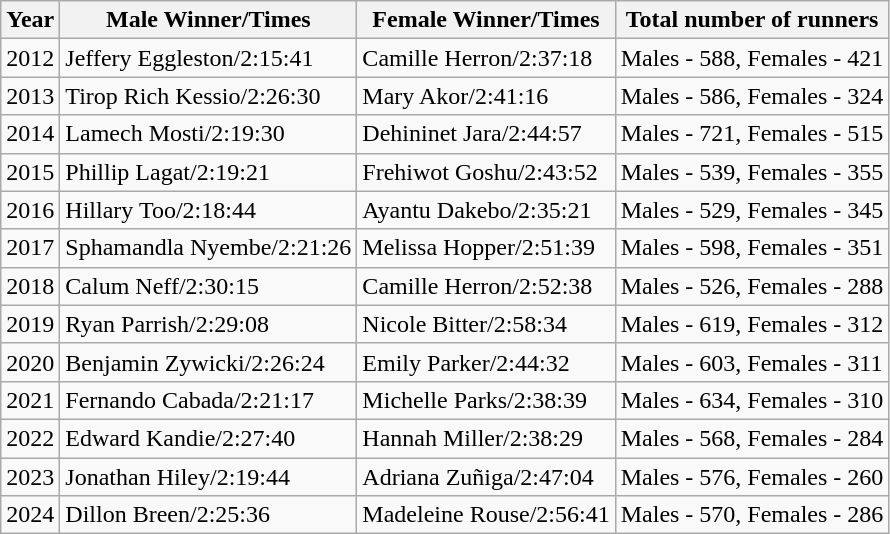<table class="wikitable">
<tr>
<th>Year</th>
<th>Male Winner/Times</th>
<th>Female Winner/Times</th>
<th>Total number of runners</th>
</tr>
<tr>
<td>2012</td>
<td>Jeffery Eggleston/2:15:41</td>
<td>Camille Herron/2:37:18</td>
<td>Males - 588, Females - 421</td>
</tr>
<tr>
<td>2013</td>
<td>Tirop Rich Kessio/2:26:30</td>
<td>Mary Akor/2:41:16</td>
<td>Males - 586, Females - 324</td>
</tr>
<tr>
<td>2014</td>
<td>Lamech Mosti/2:19:30</td>
<td>Dehininet Jara/2:44:57</td>
<td>Males - 721, Females - 515</td>
</tr>
<tr>
<td>2015</td>
<td>Phillip Lagat/2:19:21</td>
<td>Frehiwot Goshu/2:43:52</td>
<td>Males - 539, Females - 355</td>
</tr>
<tr>
<td>2016</td>
<td>Hillary Too/2:18:44</td>
<td>Ayantu Dakebo/2:35:21</td>
<td>Males - 529, Females - 345</td>
</tr>
<tr>
<td>2017</td>
<td>Sphamandla Nyembe/2:21:26</td>
<td>Melissa Hopper/2:51:39</td>
<td>Males - 598, Females - 351</td>
</tr>
<tr>
<td>2018</td>
<td>Calum Neff/2:30:15</td>
<td>Camille Herron/2:52:38</td>
<td>Males - 526, Females - 288</td>
</tr>
<tr>
<td>2019</td>
<td>Ryan Parrish/2:29:08</td>
<td>Nicole Bitter/2:58:34</td>
<td>Males - 619, Females - 312</td>
</tr>
<tr>
<td>2020</td>
<td>Benjamin Zywicki/2:26:24</td>
<td>Emily Parker/2:44:32</td>
<td>Males - 603, Females - 311</td>
</tr>
<tr>
<td>2021</td>
<td>Fernando Cabada/2:21:17</td>
<td>Michelle Parks/2:38:39</td>
<td>Males - 634, Females - 310</td>
</tr>
<tr>
<td>2022</td>
<td>Edward Kandie/2:27:40</td>
<td>Hannah Miller/2:38:29</td>
<td>Males - 568, Females - 284</td>
</tr>
<tr>
<td>2023</td>
<td>Jonathan Hiley/2:19:44</td>
<td>Adriana Zuñiga/2:47:04</td>
<td>Males - 576, Females - 260</td>
</tr>
<tr>
<td>2024</td>
<td>Dillon Breen/2:25:36</td>
<td>Madeleine Rouse/2:56:41</td>
<td>Males - 570, Females - 286</td>
</tr>
</table>
